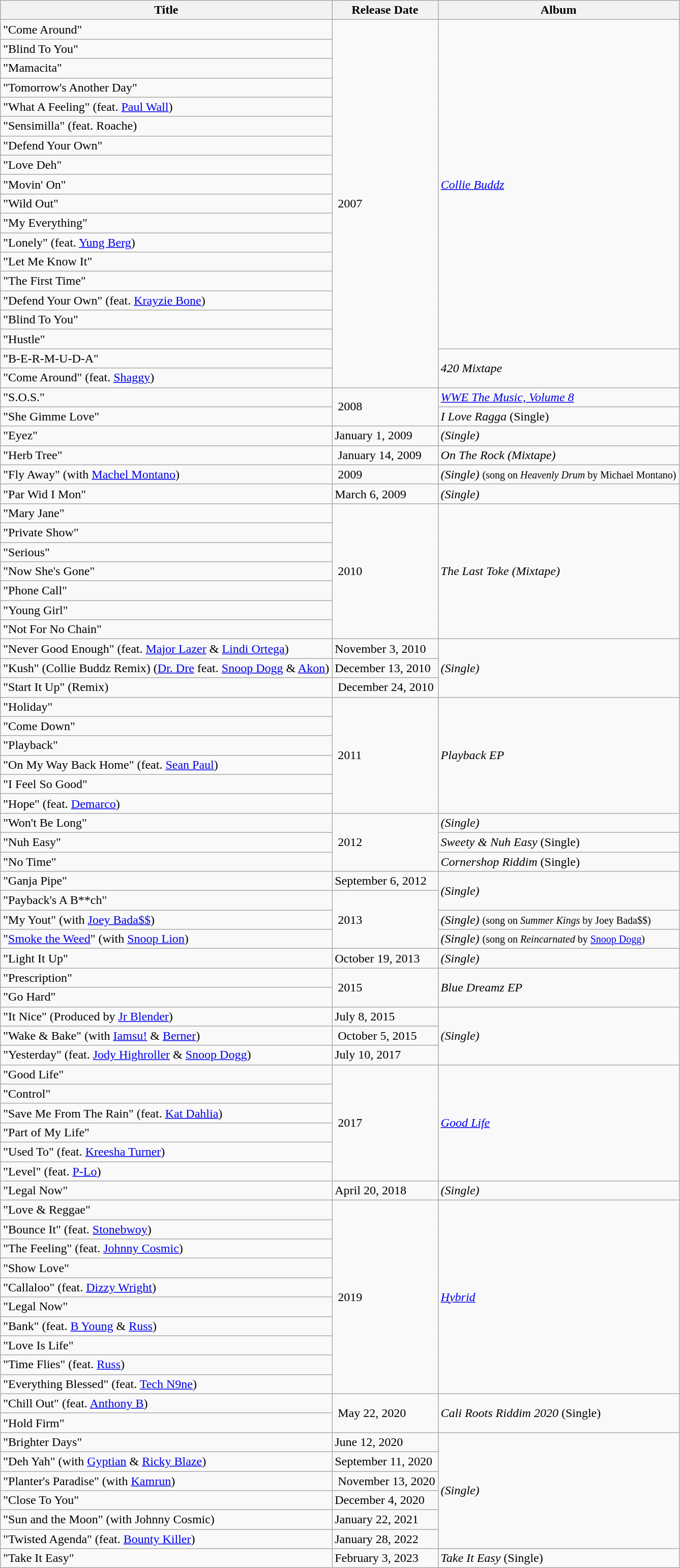<table class="wikitable">
<tr>
<th>Title</th>
<th>Release Date</th>
<th>Album</th>
</tr>
<tr>
<td>"Come Around"</td>
<td rowspan="19"> 2007</td>
<td rowspan="17"><em><a href='#'>Collie Buddz</a></em></td>
</tr>
<tr>
<td>"Blind To You"</td>
</tr>
<tr>
<td>"Mamacita"</td>
</tr>
<tr>
<td>"Tomorrow's Another Day"</td>
</tr>
<tr>
<td>"What A Feeling" (feat. <a href='#'>Paul Wall</a>)</td>
</tr>
<tr>
<td>"Sensimilla" (feat. Roache)</td>
</tr>
<tr>
<td>"Defend Your Own"</td>
</tr>
<tr>
<td>"Love Deh"</td>
</tr>
<tr>
<td>"Movin' On"</td>
</tr>
<tr>
<td>"Wild Out"</td>
</tr>
<tr>
<td>"My Everything"</td>
</tr>
<tr>
<td>"Lonely" (feat. <a href='#'>Yung Berg</a>)</td>
</tr>
<tr>
<td>"Let Me Know It"</td>
</tr>
<tr>
<td>"The First Time"</td>
</tr>
<tr>
<td>"Defend Your Own" (feat. <a href='#'>Krayzie Bone</a>)</td>
</tr>
<tr>
<td>"Blind To You"</td>
</tr>
<tr>
<td>"Hustle"</td>
</tr>
<tr>
<td>"B-E-R-M-U-D-A"</td>
<td rowspan="2"><em>420 Mixtape</em></td>
</tr>
<tr>
<td>"Come Around" (feat. <a href='#'>Shaggy</a>)</td>
</tr>
<tr>
<td>"S.O.S."</td>
<td rowspan="2"> 2008</td>
<td><em><a href='#'>WWE The Music, Volume 8</a></em></td>
</tr>
<tr>
<td>"She Gimme Love"</td>
<td><em>I Love Ragga</em> (Single)</td>
</tr>
<tr>
<td>"Eyez"</td>
<td>January 1, 2009</td>
<td><em>(Single)</em></td>
</tr>
<tr>
<td>"Herb Tree"</td>
<td> January 14, 2009</td>
<td><em>On The Rock (Mixtape)</em></td>
</tr>
<tr>
<td>"Fly Away" (with <a href='#'>Machel Montano</a>)</td>
<td> 2009</td>
<td><em>(Single)</em> <small>(song on <em>Heavenly Drum</em> by Michael Montano)</small></td>
</tr>
<tr>
<td>"Par Wid I Mon"</td>
<td>March 6, 2009</td>
<td><em>(Single)</em></td>
</tr>
<tr>
<td>"Mary Jane"</td>
<td rowspan="7"> 2010</td>
<td rowspan="7"><em>The Last Toke (Mixtape)</em></td>
</tr>
<tr>
<td>"Private Show"</td>
</tr>
<tr>
<td>"Serious"</td>
</tr>
<tr>
<td>"Now She's Gone"</td>
</tr>
<tr>
<td>"Phone Call"</td>
</tr>
<tr>
<td>"Young Girl"</td>
</tr>
<tr>
<td>"Not For No Chain"</td>
</tr>
<tr>
<td>"Never Good Enough" (feat. <a href='#'>Major Lazer</a> & <a href='#'>Lindi Ortega</a>)</td>
<td>November 3, 2010</td>
<td rowspan="3"><em>(Single)</em></td>
</tr>
<tr>
<td>"Kush" (Collie Buddz Remix) (<a href='#'>Dr. Dre</a> feat. <a href='#'>Snoop Dogg</a> & <a href='#'>Akon</a>)</td>
<td>December 13, 2010</td>
</tr>
<tr>
<td>"Start It Up" (Remix)</td>
<td> December 24, 2010</td>
</tr>
<tr>
<td>"Holiday"</td>
<td rowspan="6"> 2011</td>
<td rowspan="6"><em>Playback EP</em></td>
</tr>
<tr>
<td>"Come Down"</td>
</tr>
<tr>
<td>"Playback"</td>
</tr>
<tr>
<td>"On My Way Back Home" (feat. <a href='#'>Sean Paul</a>)</td>
</tr>
<tr>
<td>"I Feel So Good"</td>
</tr>
<tr>
<td>"Hope" (feat. <a href='#'>Demarco</a>)</td>
</tr>
<tr>
<td>"Won't Be Long"</td>
<td rowspan="3"> 2012</td>
<td><em>(Single)</em></td>
</tr>
<tr>
<td>"Nuh Easy"</td>
<td><em>Sweety & Nuh Easy</em> (Single)</td>
</tr>
<tr>
<td>"No Time"</td>
<td><em>Cornershop Riddim</em> (Single)</td>
</tr>
<tr>
<td>"Ganja Pipe"</td>
<td>September 6, 2012</td>
<td rowspan="2"><em>(Single)</em></td>
</tr>
<tr>
<td>"Payback's A B**ch"</td>
<td rowspan="3"> 2013</td>
</tr>
<tr>
<td>"My Yout" (with <a href='#'>Joey Bada$$</a>)</td>
<td><em>(Single)</em> <small>(song on <em>Summer Kings</em> by Joey Bada$$)</small></td>
</tr>
<tr>
<td>"<a href='#'>Smoke the Weed</a>" (with <a href='#'>Snoop Lion</a>)</td>
<td><em>(Single)</em> <small>(song on <em>Reincarnated</em> by <a href='#'>Snoop Dogg</a>)</small></td>
</tr>
<tr>
<td>"Light It Up"</td>
<td>October 19, 2013</td>
<td><em>(Single)</em></td>
</tr>
<tr>
<td>"Prescription"</td>
<td rowspan="2"> 2015</td>
<td rowspan="2"><em>Blue Dreamz EP</em></td>
</tr>
<tr>
<td>"Go Hard"</td>
</tr>
<tr>
<td>"It Nice" (Produced by <a href='#'>Jr Blender</a>)</td>
<td>July 8, 2015</td>
<td rowspan="3"><em>(Single)</em></td>
</tr>
<tr>
<td>"Wake & Bake" (with <a href='#'>Iamsu!</a> & <a href='#'>Berner</a>)</td>
<td> October 5, 2015</td>
</tr>
<tr>
<td>"Yesterday" (feat. <a href='#'>Jody Highroller</a> & <a href='#'>Snoop Dogg</a>)</td>
<td>July 10, 2017</td>
</tr>
<tr>
<td>"Good Life"</td>
<td rowspan="6"> 2017</td>
<td rowspan="6"><em><a href='#'>Good Life</a></em></td>
</tr>
<tr>
<td>"Control"</td>
</tr>
<tr>
<td>"Save Me From The Rain" (feat. <a href='#'>Kat Dahlia</a>)</td>
</tr>
<tr>
<td>"Part of My Life"</td>
</tr>
<tr>
<td>"Used To" (feat. <a href='#'>Kreesha Turner</a>)</td>
</tr>
<tr>
<td>"Level" (feat. <a href='#'>P-Lo</a>)</td>
</tr>
<tr>
<td>"Legal Now"</td>
<td>April 20, 2018</td>
<td><em>(Single)</em></td>
</tr>
<tr>
<td>"Love & Reggae"</td>
<td rowspan="10"> 2019</td>
<td rowspan="10"><em><a href='#'>Hybrid</a></em></td>
</tr>
<tr>
<td>"Bounce It" (feat. <a href='#'>Stonebwoy</a>)</td>
</tr>
<tr>
<td>"The Feeling" (feat. <a href='#'>Johnny Cosmic</a>)</td>
</tr>
<tr>
<td>"Show Love"</td>
</tr>
<tr>
<td>"Callaloo" (feat. <a href='#'>Dizzy Wright</a>)</td>
</tr>
<tr>
<td>"Legal Now"</td>
</tr>
<tr>
<td>"Bank" (feat. <a href='#'>B Young</a> & <a href='#'>Russ</a>)</td>
</tr>
<tr>
<td>"Love Is Life"</td>
</tr>
<tr>
<td>"Time Flies" (feat. <a href='#'>Russ</a>)</td>
</tr>
<tr>
<td>"Everything Blessed" (feat. <a href='#'>Tech N9ne</a>)</td>
</tr>
<tr>
<td>"Chill Out" (feat. <a href='#'>Anthony B</a>)</td>
<td rowspan="2"> May 22, 2020</td>
<td rowspan="2"><em>Cali Roots Riddim 2020</em> (Single)</td>
</tr>
<tr>
<td>"Hold Firm"</td>
</tr>
<tr>
<td>"Brighter Days"</td>
<td>June 12, 2020</td>
<td rowspan="6"><em>(Single)</em></td>
</tr>
<tr>
<td>"Deh Yah" (with <a href='#'>Gyptian</a> & <a href='#'>Ricky Blaze</a>)</td>
<td>September 11, 2020</td>
</tr>
<tr>
<td>"Planter's Paradise" (with <a href='#'>Kamrun</a>)</td>
<td> November 13, 2020</td>
</tr>
<tr>
<td>"Close To You"</td>
<td>December 4, 2020</td>
</tr>
<tr>
<td>"Sun and the Moon" (with Johnny Cosmic)</td>
<td>January 22, 2021</td>
</tr>
<tr>
<td>"Twisted Agenda" (feat. <a href='#'>Bounty Killer</a>)</td>
<td>January 28, 2022</td>
</tr>
<tr>
<td>"Take It Easy"</td>
<td>February 3, 2023</td>
<td><em>Take It Easy</em> (Single)</td>
</tr>
</table>
